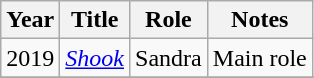<table class="wikitable sortable">
<tr>
<th>Year</th>
<th>Title</th>
<th>Role</th>
<th class="unsortable">Notes</th>
</tr>
<tr>
<td>2019</td>
<td><em><a href='#'>Shook</a></em></td>
<td>Sandra</td>
<td>Main role</td>
</tr>
<tr>
</tr>
</table>
